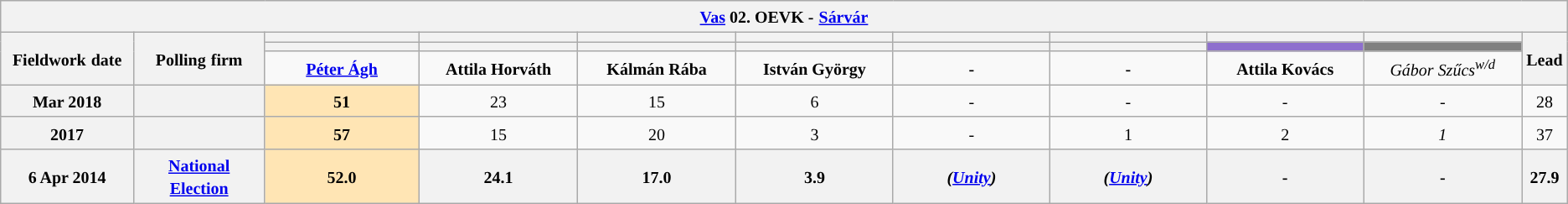<table class="wikitable mw-collapsible mw-collapsed" style="text-align:center">
<tr>
<th colspan="11" style="width: 980pt;"><small><a href='#'>Vas</a>  02. OEVK -</small> <small><a href='#'>Sárvár</a></small></th>
</tr>
<tr>
<th rowspan="3" style="width: 80pt;"><small>Fieldwork</small> <small>date</small></th>
<th rowspan="3" style="width: 80pt;"><strong><small>Polling</small> <small>firm</small></strong></th>
<th style="width: 100pt;"><small></small></th>
<th style="width: 100pt;"><small> </small></th>
<th style="width: 100pt;"></th>
<th style="width: 100pt;"></th>
<th style="width: 100pt;"></th>
<th style="width: 100pt;"></th>
<th style="width: 100pt;"></th>
<th style="width: 100pt;"></th>
<th rowspan="3" style="width: 20pt;"><small>Lead</small></th>
</tr>
<tr>
<th style="color:inherit;background:"></th>
<th style="color:inherit;background:"></th>
<th style="color:inherit;background:"></th>
<th style="color:inherit;background:"></th>
<th style="color:inherit;background:"></th>
<th style="color:inherit;background:"></th>
<th style="color:inherit;background:#8E6FCE;"></th>
<th style="color:inherit;background:#808080;"></th>
</tr>
<tr>
<td><a href='#'><small><strong>Péter Ágh</strong></small></a></td>
<td><small><strong>Attila Horváth</strong></small></td>
<td><small><strong>Kálmán Rába</strong></small></td>
<td><small><strong>István György</strong></small></td>
<td><small><strong>-</strong></small></td>
<td><small><strong>-</strong></small></td>
<td><small><strong>Attila Kovács</strong></small></td>
<td><em><small>Gábor Szűcs<sup>w/d</sup></small></em></td>
</tr>
<tr>
<th><small>Mar 2018</small></th>
<th><small></small></th>
<td style="background:#FFE5B4"><small><strong>51</strong></small></td>
<td><small>23</small></td>
<td><small>15</small></td>
<td><small>6</small></td>
<td><small>-</small></td>
<td><small>-</small></td>
<td><small>-</small></td>
<td><small><em>-</em></small></td>
<td style="background:"><small>28</small></td>
</tr>
<tr>
<th><small>2017</small></th>
<th><small></small></th>
<td style="background:#FFE5B4"><small><strong>57</strong></small></td>
<td><small>15</small></td>
<td><small>20</small></td>
<td><small>3</small></td>
<td><small>-</small></td>
<td><small>1</small></td>
<td><small>2</small></td>
<td><em><small>1</small></em></td>
<td style="background:"><small>37</small></td>
</tr>
<tr>
<th><small>6 Apr 2014</small></th>
<th><a href='#'><small>National Election</small></a></th>
<th style="background:#FFE5B4"><small><strong>52.0</strong></small></th>
<th><small>24.1</small></th>
<th><small>17.0</small></th>
<th><small>3.9</small></th>
<th><small><em>(<a href='#'>Unity</a>)</em></small></th>
<th><small><em>(<a href='#'>Unity</a>)</em></small></th>
<th><small>-</small></th>
<th><small>-</small></th>
<th style="background:"><small>27.9</small></th>
</tr>
</table>
